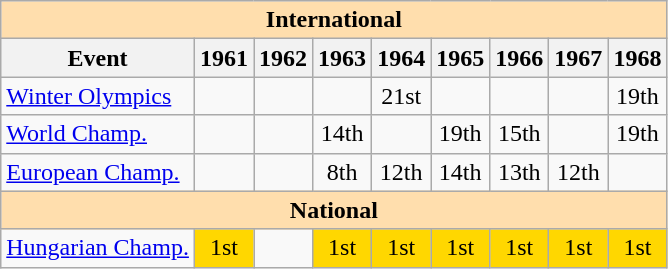<table class="wikitable" style="text-align:center">
<tr>
<th style="background-color: #ffdead; " colspan=9 align=center>International</th>
</tr>
<tr>
<th>Event</th>
<th>1961</th>
<th>1962</th>
<th>1963</th>
<th>1964</th>
<th>1965</th>
<th>1966</th>
<th>1967</th>
<th>1968</th>
</tr>
<tr>
<td align=left><a href='#'>Winter Olympics</a></td>
<td></td>
<td></td>
<td></td>
<td>21st</td>
<td></td>
<td></td>
<td></td>
<td>19th</td>
</tr>
<tr>
<td align=left><a href='#'>World Champ.</a></td>
<td></td>
<td></td>
<td>14th</td>
<td></td>
<td>19th</td>
<td>15th</td>
<td></td>
<td>19th</td>
</tr>
<tr>
<td align=left><a href='#'>European Champ.</a></td>
<td></td>
<td></td>
<td>8th</td>
<td>12th</td>
<td>14th</td>
<td>13th</td>
<td>12th</td>
<td></td>
</tr>
<tr>
<th style="background-color: #ffdead; " colspan=9 align=center>National</th>
</tr>
<tr>
<td align=left><a href='#'>Hungarian Champ.</a></td>
<td bgcolor=gold>1st</td>
<td></td>
<td bgcolor=gold>1st</td>
<td bgcolor=gold>1st</td>
<td bgcolor=gold>1st</td>
<td bgcolor=gold>1st</td>
<td bgcolor=gold>1st</td>
<td bgcolor=gold>1st</td>
</tr>
</table>
